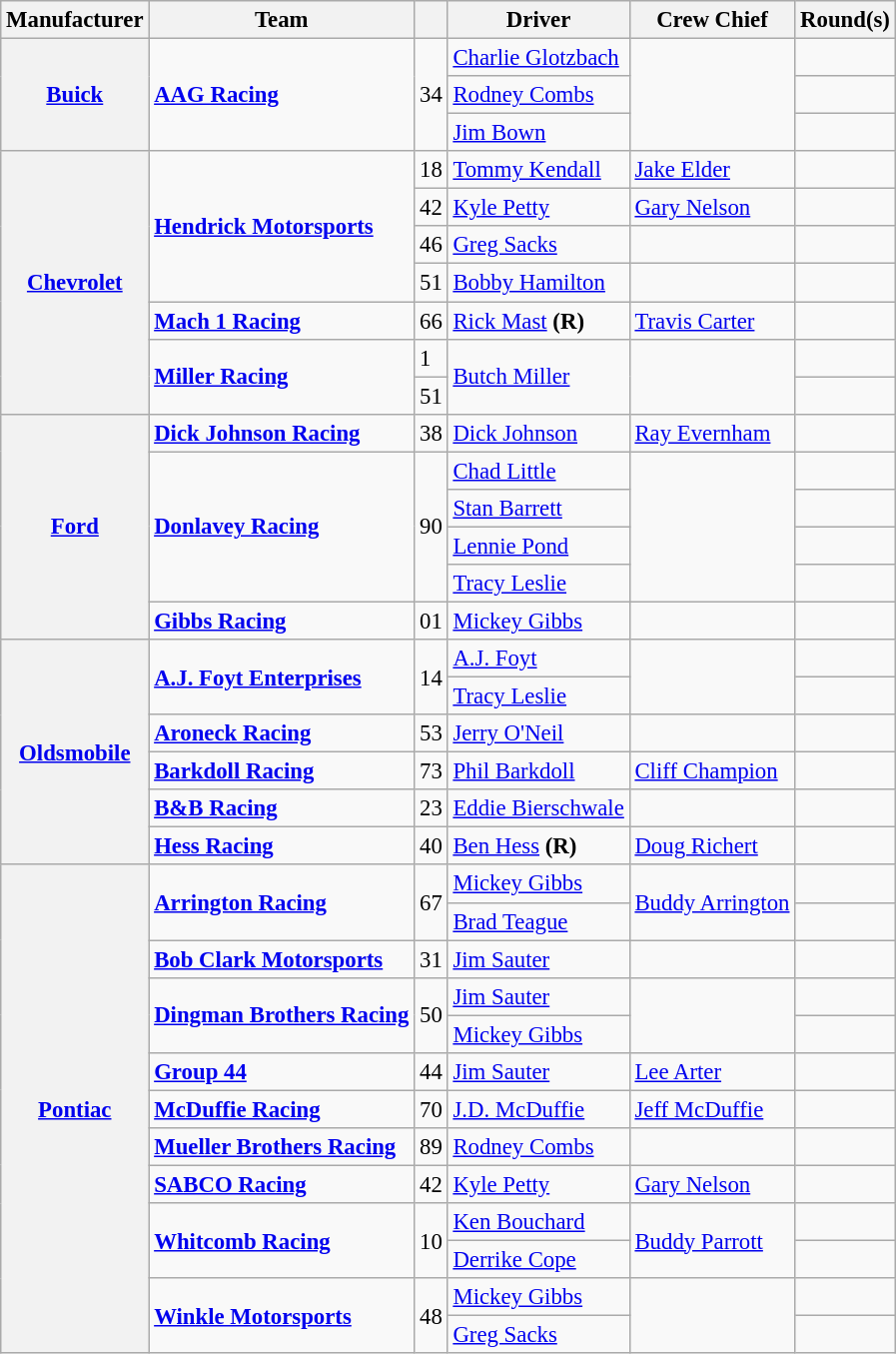<table class="wikitable" style="font-size: 95%;">
<tr>
<th>Manufacturer</th>
<th>Team</th>
<th></th>
<th>Driver</th>
<th>Crew Chief</th>
<th>Round(s)</th>
</tr>
<tr>
<th rowspan="3"><a href='#'>Buick</a></th>
<td rowspan="3"><strong><a href='#'>AAG Racing</a></strong></td>
<td rowspan="3">34</td>
<td><a href='#'>Charlie Glotzbach</a></td>
<td rowspan="3"></td>
<td></td>
</tr>
<tr>
<td><a href='#'>Rodney Combs</a></td>
<td></td>
</tr>
<tr>
<td><a href='#'>Jim Bown</a></td>
<td></td>
</tr>
<tr>
<th rowspan="7"><strong><a href='#'>Chevrolet</a></strong></th>
<td rowspan="4"><strong><a href='#'>Hendrick Motorsports</a></strong></td>
<td>18</td>
<td><a href='#'>Tommy Kendall</a></td>
<td><a href='#'>Jake Elder</a></td>
<td></td>
</tr>
<tr>
<td>42</td>
<td><a href='#'>Kyle Petty</a></td>
<td><a href='#'>Gary Nelson</a></td>
<td></td>
</tr>
<tr>
<td>46</td>
<td><a href='#'>Greg Sacks</a></td>
<td></td>
<td></td>
</tr>
<tr>
<td>51</td>
<td><a href='#'>Bobby Hamilton</a></td>
<td></td>
<td></td>
</tr>
<tr>
<td><strong><a href='#'>Mach 1 Racing</a></strong></td>
<td>66</td>
<td><a href='#'>Rick Mast</a> <strong>(R)</strong></td>
<td><a href='#'>Travis Carter</a></td>
<td></td>
</tr>
<tr>
<td rowspan="2"><strong><a href='#'>Miller Racing</a></strong></td>
<td>1</td>
<td rowspan="2"><a href='#'>Butch Miller</a></td>
<td rowspan="2"></td>
<td></td>
</tr>
<tr>
<td>51</td>
<td></td>
</tr>
<tr>
<th rowspan="6"><a href='#'>Ford</a></th>
<td><strong><a href='#'>Dick Johnson Racing</a></strong></td>
<td>38</td>
<td><a href='#'>Dick Johnson</a></td>
<td><a href='#'>Ray Evernham</a></td>
<td></td>
</tr>
<tr>
<td rowspan="4"><strong><a href='#'>Donlavey Racing</a></strong></td>
<td rowspan="4">90</td>
<td><a href='#'>Chad Little</a></td>
<td rowspan="4"></td>
<td></td>
</tr>
<tr>
<td><a href='#'>Stan Barrett</a></td>
<td></td>
</tr>
<tr>
<td><a href='#'>Lennie Pond</a></td>
<td></td>
</tr>
<tr>
<td><a href='#'>Tracy Leslie</a></td>
<td></td>
</tr>
<tr>
<td><strong><a href='#'>Gibbs Racing</a></strong></td>
<td>01</td>
<td><a href='#'>Mickey Gibbs</a></td>
<td></td>
<td></td>
</tr>
<tr>
<th rowspan="6"><a href='#'>Oldsmobile</a></th>
<td rowspan="2"><strong><a href='#'>A.J. Foyt Enterprises</a></strong></td>
<td rowspan="2">14</td>
<td><a href='#'>A.J. Foyt</a></td>
<td rowspan="2"></td>
<td></td>
</tr>
<tr>
<td><a href='#'>Tracy Leslie</a></td>
<td></td>
</tr>
<tr>
<td><strong><a href='#'>Aroneck Racing</a></strong></td>
<td>53</td>
<td><a href='#'>Jerry O'Neil</a></td>
<td></td>
<td></td>
</tr>
<tr>
<td><strong><a href='#'>Barkdoll Racing</a></strong></td>
<td>73</td>
<td><a href='#'>Phil Barkdoll</a></td>
<td><a href='#'>Cliff Champion</a></td>
<td></td>
</tr>
<tr>
<td><strong><a href='#'>B&B Racing</a></strong></td>
<td>23</td>
<td><a href='#'>Eddie Bierschwale</a></td>
<td></td>
<td></td>
</tr>
<tr>
<td><strong><a href='#'>Hess Racing</a></strong></td>
<td>40</td>
<td><a href='#'>Ben Hess</a> <strong>(R)</strong></td>
<td><a href='#'>Doug Richert</a></td>
<td></td>
</tr>
<tr>
<th rowspan="13"><a href='#'>Pontiac</a></th>
<td rowspan="2"><strong><a href='#'>Arrington Racing</a></strong></td>
<td rowspan="2">67</td>
<td><a href='#'>Mickey Gibbs</a></td>
<td rowspan="2"><a href='#'>Buddy Arrington</a></td>
<td></td>
</tr>
<tr>
<td><a href='#'>Brad Teague</a></td>
<td></td>
</tr>
<tr>
<td><strong><a href='#'>Bob Clark Motorsports</a></strong></td>
<td>31</td>
<td><a href='#'>Jim Sauter</a></td>
<td></td>
<td></td>
</tr>
<tr>
<td rowspan="2"><strong><a href='#'>Dingman Brothers Racing</a></strong></td>
<td rowspan="2">50</td>
<td><a href='#'>Jim Sauter</a></td>
<td rowspan="2"></td>
<td></td>
</tr>
<tr>
<td><a href='#'>Mickey Gibbs</a></td>
<td></td>
</tr>
<tr>
<td><strong><a href='#'>Group 44</a></strong></td>
<td>44</td>
<td><a href='#'>Jim Sauter</a></td>
<td><a href='#'>Lee Arter</a></td>
<td></td>
</tr>
<tr>
<td><strong><a href='#'>McDuffie Racing</a></strong></td>
<td>70</td>
<td><a href='#'>J.D. McDuffie</a></td>
<td><a href='#'>Jeff McDuffie</a></td>
<td></td>
</tr>
<tr>
<td><strong><a href='#'>Mueller Brothers Racing</a></strong></td>
<td>89</td>
<td><a href='#'>Rodney Combs</a></td>
<td></td>
<td></td>
</tr>
<tr>
<td><strong><a href='#'>SABCO Racing</a></strong></td>
<td>42</td>
<td><a href='#'>Kyle Petty</a></td>
<td><a href='#'>Gary Nelson</a></td>
<td></td>
</tr>
<tr>
<td rowspan="2"><a href='#'><strong>Whitcomb Racing</strong></a></td>
<td rowspan="2">10</td>
<td><a href='#'>Ken Bouchard</a></td>
<td rowspan="2"><a href='#'>Buddy Parrott</a></td>
<td></td>
</tr>
<tr>
<td><a href='#'>Derrike Cope</a></td>
<td></td>
</tr>
<tr>
<td rowspan="2"><strong><a href='#'>Winkle Motorsports</a></strong></td>
<td rowspan="2">48</td>
<td><a href='#'>Mickey Gibbs</a></td>
<td rowspan="2"></td>
<td></td>
</tr>
<tr>
<td><a href='#'>Greg Sacks</a></td>
<td></td>
</tr>
</table>
